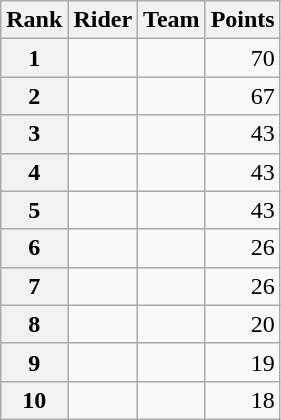<table class="wikitable">
<tr>
<th scope="col">Rank</th>
<th scope="col">Rider</th>
<th scope="col">Team</th>
<th scope="col">Points</th>
</tr>
<tr>
<th scope="row">1</th>
<td></td>
<td></td>
<td style="text-align:right;">70</td>
</tr>
<tr>
<th scope="row">2</th>
<td> </td>
<td></td>
<td style="text-align:right;">67</td>
</tr>
<tr>
<th scope="row">3</th>
<td></td>
<td></td>
<td style="text-align:right;">43</td>
</tr>
<tr>
<th scope="row">4</th>
<td></td>
<td></td>
<td style="text-align:right;">43</td>
</tr>
<tr>
<th scope="row">5</th>
<td> </td>
<td></td>
<td style="text-align:right;">43</td>
</tr>
<tr>
<th scope="row">6</th>
<td></td>
<td></td>
<td style="text-align:right;">26</td>
</tr>
<tr>
<th scope="row">7</th>
<td></td>
<td></td>
<td style="text-align:right;">26</td>
</tr>
<tr>
<th scope="row">8</th>
<td> </td>
<td></td>
<td style="text-align:right;">20</td>
</tr>
<tr>
<th scope="row">9</th>
<td></td>
<td></td>
<td style="text-align:right;">19</td>
</tr>
<tr>
<th scope="row">10</th>
<td> </td>
<td></td>
<td style="text-align:right;">18</td>
</tr>
</table>
